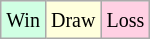<table class="wikitable">
<tr>
<td style="background:#d0ffe3;"><small>Win</small></td>
<td style="background:#ffd;"><small>Draw</small></td>
<td style="background:#ffd0e3;"><small>Loss</small></td>
</tr>
</table>
